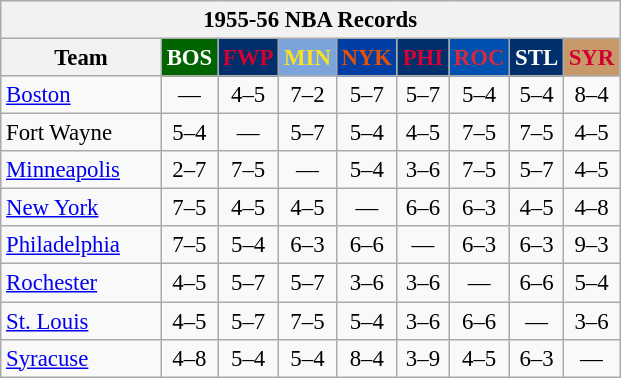<table class="wikitable" style="font-size:95%; text-align:center;">
<tr>
<th colspan=9>1955-56 NBA Records</th>
</tr>
<tr>
<th width=100>Team</th>
<th style="background:#006400;color:#FFFFFF;width=35">BOS</th>
<th style="background:#012F6B;color:#D40032;width=35">FWP</th>
<th style="background:#7BA4DB;color:#FBE122;width=35">MIN</th>
<th style="background:#003EA4;color:#E45206;width=35">NYK</th>
<th style="background:#012F6B;color:#D50033;width=35">PHI</th>
<th style="background:#0050B0;color:#D82A3C;width=35">ROC</th>
<th style="background:#012F6B;color:#FFFFFF;width=35">STL</th>
<th style="background:#C79968;color:#D20032;width=35">SYR</th>
</tr>
<tr>
<td style="text-align:left;"><a href='#'>Boston</a></td>
<td>—</td>
<td>4–5</td>
<td>7–2</td>
<td>5–7</td>
<td>5–7</td>
<td>5–4</td>
<td>5–4</td>
<td>8–4</td>
</tr>
<tr>
<td style="text-align:left;">Fort Wayne</td>
<td>5–4</td>
<td>—</td>
<td>5–7</td>
<td>5–4</td>
<td>4–5</td>
<td>7–5</td>
<td>7–5</td>
<td>4–5</td>
</tr>
<tr>
<td style="text-align:left;"><a href='#'>Minneapolis</a></td>
<td>2–7</td>
<td>7–5</td>
<td>—</td>
<td>5–4</td>
<td>3–6</td>
<td>7–5</td>
<td>5–7</td>
<td>4–5</td>
</tr>
<tr>
<td style="text-align:left;"><a href='#'>New York</a></td>
<td>7–5</td>
<td>4–5</td>
<td>4–5</td>
<td>—</td>
<td>6–6</td>
<td>6–3</td>
<td>4–5</td>
<td>4–8</td>
</tr>
<tr>
<td style="text-align:left;"><a href='#'>Philadelphia</a></td>
<td>7–5</td>
<td>5–4</td>
<td>6–3</td>
<td>6–6</td>
<td>—</td>
<td>6–3</td>
<td>6–3</td>
<td>9–3</td>
</tr>
<tr>
<td style="text-align:left;"><a href='#'>Rochester</a></td>
<td>4–5</td>
<td>5–7</td>
<td>5–7</td>
<td>3–6</td>
<td>3–6</td>
<td>—</td>
<td>6–6</td>
<td>5–4</td>
</tr>
<tr>
<td style="text-align:left;"><a href='#'>St. Louis</a></td>
<td>4–5</td>
<td>5–7</td>
<td>7–5</td>
<td>5–4</td>
<td>3–6</td>
<td>6–6</td>
<td>—</td>
<td>3–6</td>
</tr>
<tr>
<td style="text-align:left;"><a href='#'>Syracuse</a></td>
<td>4–8</td>
<td>5–4</td>
<td>5–4</td>
<td>8–4</td>
<td>3–9</td>
<td>4–5</td>
<td>6–3</td>
<td>—</td>
</tr>
</table>
